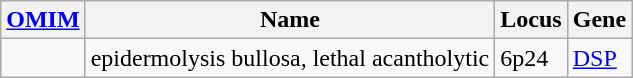<table class="wikitable">
<tr>
<th><a href='#'>OMIM</a></th>
<th>Name</th>
<th>Locus</th>
<th>Gene</th>
</tr>
<tr>
<td></td>
<td>epidermolysis bullosa, lethal acantholytic</td>
<td>6p24</td>
<td><a href='#'>DSP</a></td>
</tr>
</table>
